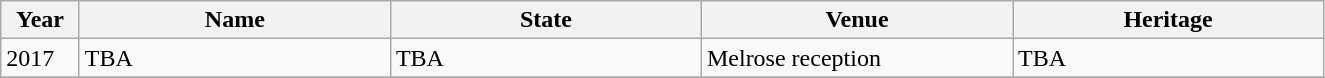<table class="wikitable sortable collapsible">
<tr>
<th width="45" sortable>Year</th>
<th width="200">Name</th>
<th width="200">State</th>
<th width="200">Venue</th>
<th width="200">Heritage</th>
</tr>
<tr>
<td>2017</td>
<td>TBA</td>
<td>TBA</td>
<td>Melrose reception</td>
<td>TBA</td>
</tr>
<tr>
</tr>
</table>
